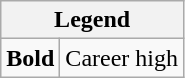<table class="wikitable mw-collapsible mw-collapsed">
<tr>
<th colspan="2">Legend</th>
</tr>
<tr>
<td><strong>Bold</strong></td>
<td>Career high</td>
</tr>
</table>
